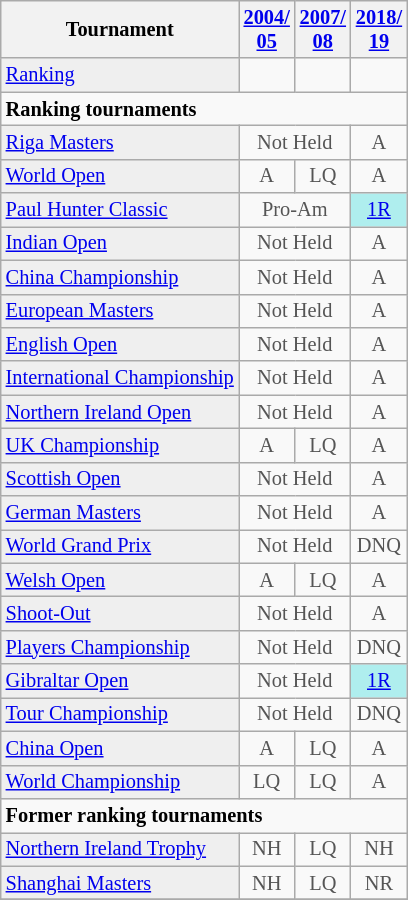<table class="wikitable" style="font-size:85%;">
<tr>
<th>Tournament</th>
<th><a href='#'>2004/<br>05</a></th>
<th><a href='#'>2007/<br>08</a></th>
<th><a href='#'>2018/<br>19</a></th>
</tr>
<tr>
<td style="background:#EFEFEF;"><a href='#'>Ranking</a></td>
<td align="center"></td>
<td align="center"></td>
<td align="center"></td>
</tr>
<tr>
<td colspan="4"><strong>Ranking tournaments</strong></td>
</tr>
<tr>
<td style="background:#EFEFEF;"><a href='#'>Riga Masters</a></td>
<td align="center" colspan="2" style="color:#555555;">Not Held</td>
<td align="center" style="color:#555555;">A</td>
</tr>
<tr>
<td style="background:#EFEFEF;"><a href='#'>World Open</a></td>
<td align="center" style="color:#555555;">A</td>
<td align="center" style="color:#555555;">LQ</td>
<td align="center" style="color:#555555;">A</td>
</tr>
<tr>
<td style="background:#EFEFEF;"><a href='#'>Paul Hunter Classic</a></td>
<td align="center" colspan="2" style="color:#555555;">Pro-Am</td>
<td align="center" style="background:#afeeee;"><a href='#'>1R</a></td>
</tr>
<tr>
<td style="background:#EFEFEF;"><a href='#'>Indian Open</a></td>
<td align="center" colspan="2" style="color:#555555;">Not Held</td>
<td align="center" style="color:#555555;">A</td>
</tr>
<tr>
<td style="background:#EFEFEF;"><a href='#'>China Championship</a></td>
<td align="center" colspan="2" style="color:#555555;">Not Held</td>
<td align="center" style="color:#555555;">A</td>
</tr>
<tr>
<td style="background:#EFEFEF;"><a href='#'>European Masters</a></td>
<td align="center" colspan="2" style="color:#555555;">Not Held</td>
<td align="center" style="color:#555555;">A</td>
</tr>
<tr>
<td style="background:#EFEFEF;"><a href='#'>English Open</a></td>
<td align="center" colspan="2" style="color:#555555;">Not Held</td>
<td align="center" style="color:#555555;">A</td>
</tr>
<tr>
<td style="background:#EFEFEF;"><a href='#'>International Championship</a></td>
<td align="center" colspan="2" style="color:#555555;">Not Held</td>
<td align="center" style="color:#555555;">A</td>
</tr>
<tr>
<td style="background:#EFEFEF;"><a href='#'>Northern Ireland Open</a></td>
<td align="center" colspan="2" style="color:#555555;">Not Held</td>
<td align="center" style="color:#555555;">A</td>
</tr>
<tr>
<td style="background:#EFEFEF;"><a href='#'>UK Championship</a></td>
<td align="center" style="color:#555555;">A</td>
<td align="center" style="color:#555555;">LQ</td>
<td align="center" style="color:#555555;">A</td>
</tr>
<tr>
<td style="background:#EFEFEF;"><a href='#'>Scottish Open</a></td>
<td align="center" colspan="2" style="color:#555555;">Not Held</td>
<td align="center" style="color:#555555;">A</td>
</tr>
<tr>
<td style="background:#EFEFEF;"><a href='#'>German Masters</a></td>
<td align="center" colspan="2" style="color:#555555;">Not Held</td>
<td align="center" style="color:#555555;">A</td>
</tr>
<tr>
<td style="background:#EFEFEF;"><a href='#'>World Grand Prix</a></td>
<td align="center" colspan="2" style="color:#555555;">Not Held</td>
<td align="center" style="color:#555555;">DNQ</td>
</tr>
<tr>
<td style="background:#EFEFEF;"><a href='#'>Welsh Open</a></td>
<td align="center" style="color:#555555;">A</td>
<td align="center" style="color:#555555;">LQ</td>
<td align="center" style="color:#555555;">A</td>
</tr>
<tr>
<td style="background:#EFEFEF;"><a href='#'>Shoot-Out</a></td>
<td align="center" colspan="2" style="color:#555555;">Not Held</td>
<td align="center" style="color:#555555;">A</td>
</tr>
<tr>
<td style="background:#EFEFEF;"><a href='#'>Players Championship</a></td>
<td align="center" colspan="2" style="color:#555555;">Not Held</td>
<td align="center" style="color:#555555;">DNQ</td>
</tr>
<tr>
<td style="background:#EFEFEF;"><a href='#'>Gibraltar Open</a></td>
<td align="center" colspan="2" style="color:#555555;">Not Held</td>
<td align="center" style="background:#afeeee;"><a href='#'>1R</a></td>
</tr>
<tr>
<td style="background:#EFEFEF;"><a href='#'>Tour Championship</a></td>
<td align="center" colspan="2" style="color:#555555;">Not Held</td>
<td align="center" style="color:#555555;">DNQ</td>
</tr>
<tr>
<td style="background:#EFEFEF;"><a href='#'>China Open</a></td>
<td align="center" style="color:#555555;">A</td>
<td align="center" style="color:#555555;">LQ</td>
<td align="center" style="color:#555555;">A</td>
</tr>
<tr>
<td style="background:#EFEFEF;"><a href='#'>World Championship</a></td>
<td align="center" style="color:#555555;">LQ</td>
<td align="center" style="color:#555555;">LQ</td>
<td align="center" style="color:#555555;">A</td>
</tr>
<tr>
<td colspan="4"><strong>Former ranking tournaments</strong></td>
</tr>
<tr>
<td style="background:#EFEFEF;"><a href='#'>Northern Ireland Trophy</a></td>
<td align="center" style="color:#555555;">NH</td>
<td align="center" style="color:#555555;">LQ</td>
<td align="center" style="color:#555555;">NH</td>
</tr>
<tr>
<td style="background:#EFEFEF;"><a href='#'>Shanghai Masters</a></td>
<td align="center" style="color:#555555;">NH</td>
<td align="center" style="color:#555555;">LQ</td>
<td align="center" style="color:#555555;">NR</td>
</tr>
<tr>
</tr>
</table>
